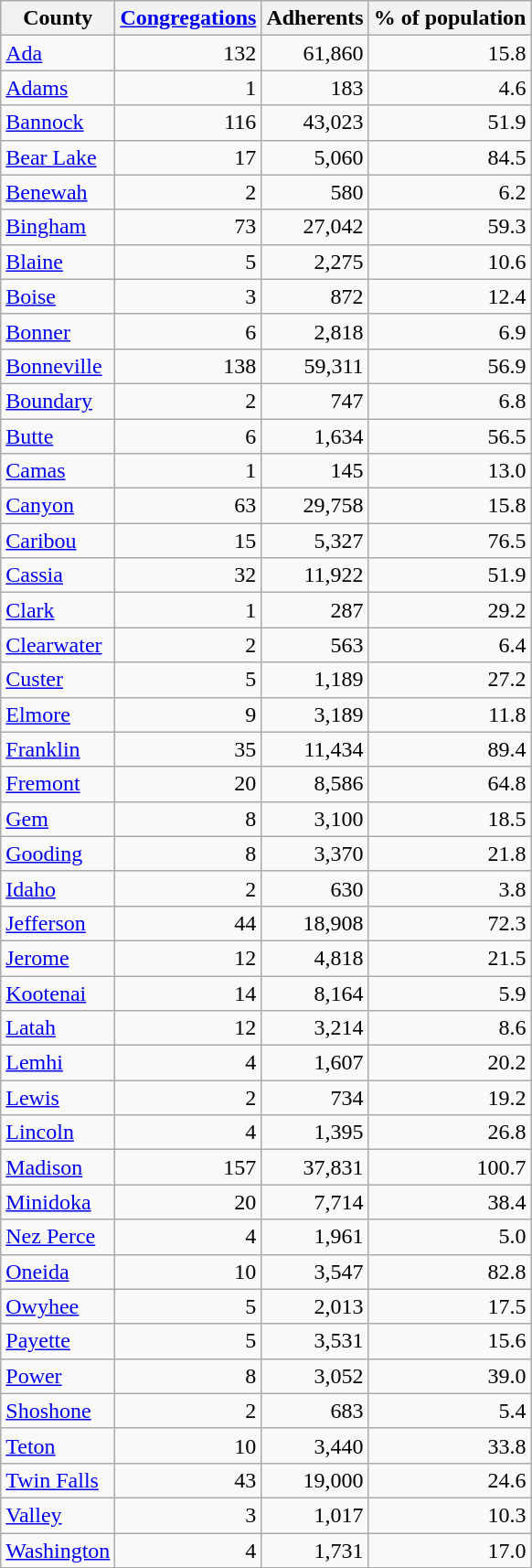<table class="wikitable sortable mw-collapsible mw-collapsed" style="text-align: right">
<tr>
<th>County</th>
<th><a href='#'>Congregations</a></th>
<th>Adherents</th>
<th>% of population</th>
</tr>
<tr>
<td align=left><a href='#'>Ada</a></td>
<td>132</td>
<td>61,860</td>
<td>15.8</td>
</tr>
<tr>
<td align=left><a href='#'>Adams</a></td>
<td>1</td>
<td>183</td>
<td>4.6</td>
</tr>
<tr>
<td align=left><a href='#'>Bannock</a></td>
<td>116</td>
<td>43,023</td>
<td>51.9</td>
</tr>
<tr>
<td align=left><a href='#'>Bear Lake</a></td>
<td>17</td>
<td>5,060</td>
<td>84.5</td>
</tr>
<tr>
<td align=left><a href='#'>Benewah</a></td>
<td>2</td>
<td>580</td>
<td>6.2</td>
</tr>
<tr>
<td align=left><a href='#'>Bingham</a></td>
<td>73</td>
<td>27,042</td>
<td>59.3</td>
</tr>
<tr>
<td align=left><a href='#'>Blaine</a></td>
<td>5</td>
<td>2,275</td>
<td>10.6</td>
</tr>
<tr>
<td align=left><a href='#'>Boise</a></td>
<td>3</td>
<td>872</td>
<td>12.4</td>
</tr>
<tr>
<td align=left><a href='#'>Bonner</a></td>
<td>6</td>
<td>2,818</td>
<td>6.9</td>
</tr>
<tr>
<td align=left><a href='#'>Bonneville</a></td>
<td>138</td>
<td>59,311</td>
<td>56.9</td>
</tr>
<tr>
<td align=left><a href='#'>Boundary</a></td>
<td>2</td>
<td>747</td>
<td>6.8</td>
</tr>
<tr>
<td align=left><a href='#'>Butte</a></td>
<td>6</td>
<td>1,634</td>
<td>56.5</td>
</tr>
<tr>
<td align=left><a href='#'>Camas</a></td>
<td>1</td>
<td>145</td>
<td>13.0</td>
</tr>
<tr>
<td align=left><a href='#'>Canyon</a></td>
<td>63</td>
<td>29,758</td>
<td>15.8</td>
</tr>
<tr>
<td align=left><a href='#'>Caribou</a></td>
<td>15</td>
<td>5,327</td>
<td>76.5</td>
</tr>
<tr>
<td align=left><a href='#'>Cassia</a></td>
<td>32</td>
<td>11,922</td>
<td>51.9</td>
</tr>
<tr>
<td align=left><a href='#'>Clark</a></td>
<td>1</td>
<td>287</td>
<td>29.2</td>
</tr>
<tr>
<td align=left><a href='#'>Clearwater</a></td>
<td>2</td>
<td>563</td>
<td>6.4</td>
</tr>
<tr>
<td align=left><a href='#'>Custer</a></td>
<td>5</td>
<td>1,189</td>
<td>27.2</td>
</tr>
<tr>
<td align=left><a href='#'>Elmore</a></td>
<td>9</td>
<td>3,189</td>
<td>11.8</td>
</tr>
<tr>
<td align=left><a href='#'>Franklin</a></td>
<td>35</td>
<td>11,434</td>
<td>89.4</td>
</tr>
<tr>
<td align=left><a href='#'>Fremont</a></td>
<td>20</td>
<td>8,586</td>
<td>64.8</td>
</tr>
<tr>
<td align=left><a href='#'>Gem</a></td>
<td>8</td>
<td>3,100</td>
<td>18.5</td>
</tr>
<tr>
<td align=left><a href='#'>Gooding</a></td>
<td>8</td>
<td>3,370</td>
<td>21.8</td>
</tr>
<tr>
<td align=left><a href='#'>Idaho</a></td>
<td>2</td>
<td>630</td>
<td>3.8</td>
</tr>
<tr>
<td align=left><a href='#'>Jefferson</a></td>
<td>44</td>
<td>18,908</td>
<td>72.3</td>
</tr>
<tr>
<td align=left><a href='#'>Jerome</a></td>
<td>12</td>
<td>4,818</td>
<td>21.5</td>
</tr>
<tr>
<td align=left><a href='#'>Kootenai</a></td>
<td>14</td>
<td>8,164</td>
<td>5.9</td>
</tr>
<tr>
<td align=left><a href='#'>Latah</a></td>
<td>12</td>
<td>3,214</td>
<td>8.6</td>
</tr>
<tr>
<td align=left><a href='#'>Lemhi</a></td>
<td>4</td>
<td>1,607</td>
<td>20.2</td>
</tr>
<tr>
<td align=left><a href='#'>Lewis</a></td>
<td>2</td>
<td>734</td>
<td>19.2</td>
</tr>
<tr>
<td align=left><a href='#'>Lincoln</a></td>
<td>4</td>
<td>1,395</td>
<td>26.8</td>
</tr>
<tr>
<td align=left><a href='#'>Madison</a></td>
<td>157</td>
<td>37,831</td>
<td>100.7</td>
</tr>
<tr>
<td align=left><a href='#'>Minidoka</a></td>
<td>20</td>
<td>7,714</td>
<td>38.4</td>
</tr>
<tr>
<td align=left><a href='#'>Nez Perce</a></td>
<td>4</td>
<td>1,961</td>
<td>5.0</td>
</tr>
<tr>
<td align=left><a href='#'>Oneida</a></td>
<td>10</td>
<td>3,547</td>
<td>82.8</td>
</tr>
<tr>
<td align=left><a href='#'>Owyhee</a></td>
<td>5</td>
<td>2,013</td>
<td>17.5</td>
</tr>
<tr>
<td align=left><a href='#'>Payette</a></td>
<td>5</td>
<td>3,531</td>
<td>15.6</td>
</tr>
<tr>
<td align=left><a href='#'>Power</a></td>
<td>8</td>
<td>3,052</td>
<td>39.0</td>
</tr>
<tr>
<td align=left><a href='#'>Shoshone</a></td>
<td>2</td>
<td>683</td>
<td>5.4</td>
</tr>
<tr>
<td align=left><a href='#'>Teton</a></td>
<td>10</td>
<td>3,440</td>
<td>33.8</td>
</tr>
<tr>
<td align=left><a href='#'>Twin Falls</a></td>
<td>43</td>
<td>19,000</td>
<td>24.6</td>
</tr>
<tr>
<td align=left><a href='#'>Valley</a></td>
<td>3</td>
<td>1,017</td>
<td>10.3</td>
</tr>
<tr>
<td align=left><a href='#'>Washington</a></td>
<td>4</td>
<td>1,731</td>
<td>17.0</td>
</tr>
</table>
